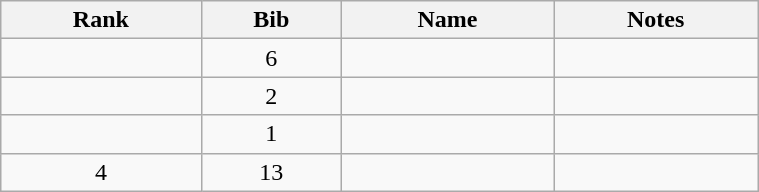<table class="wikitable" style="text-align:center;" width=40%>
<tr>
<th>Rank</th>
<th>Bib</th>
<th>Name</th>
<th>Notes</th>
</tr>
<tr>
<td></td>
<td>6</td>
<td align=left></td>
<td></td>
</tr>
<tr>
<td></td>
<td>2</td>
<td align=left></td>
<td></td>
</tr>
<tr>
<td></td>
<td>1</td>
<td align=left></td>
<td></td>
</tr>
<tr>
<td>4</td>
<td>13</td>
<td align=left></td>
<td></td>
</tr>
</table>
